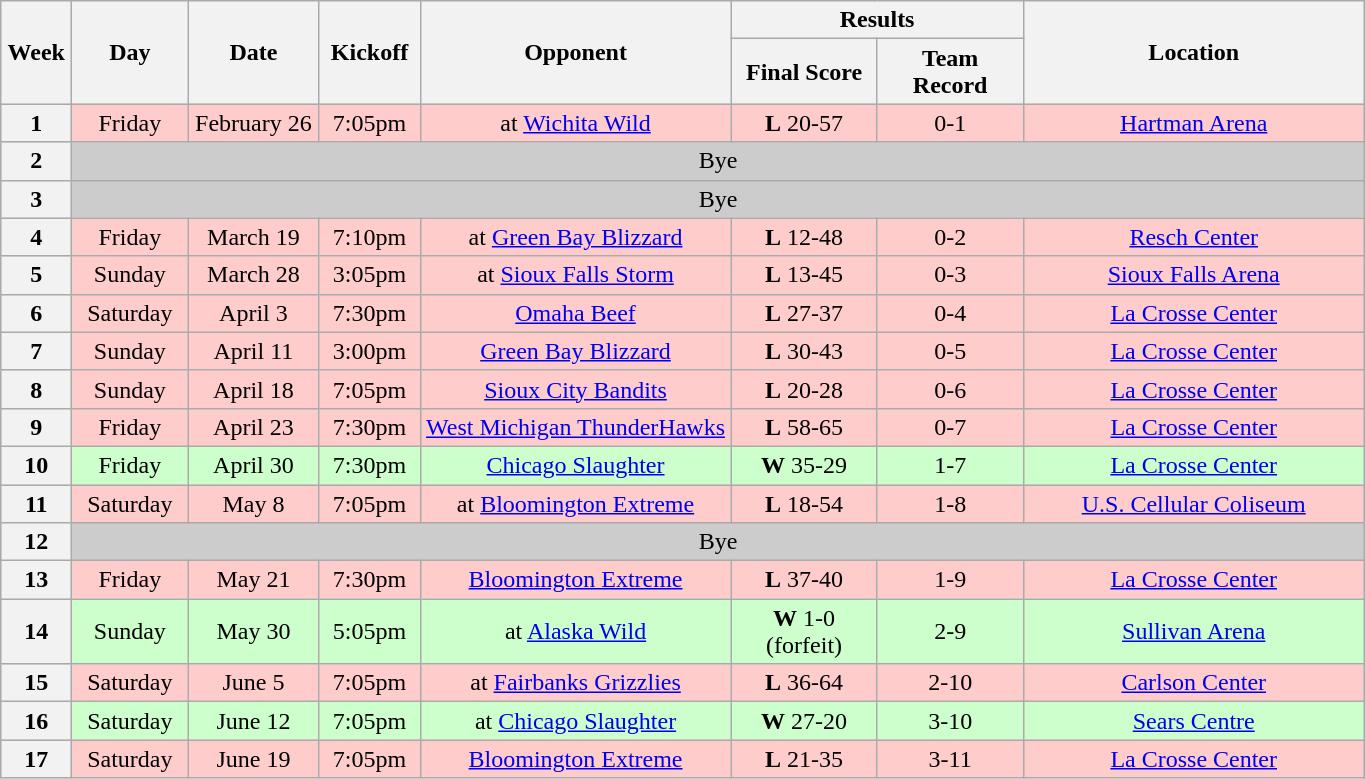<table class="wikitable">
<tr>
<th rowspan="2" width="40">Week</th>
<th rowspan="2" width="70">Day</th>
<th rowspan="2" width="80">Date</th>
<th rowspan="2" width="60">Kickoff</th>
<th rowspan="2" width="200">Opponent</th>
<th colspan="2" width="180">Results</th>
<th rowspan="2" width="220">Location</th>
</tr>
<tr>
<th width="90">Final Score</th>
<th width="90">Team Record</th>
</tr>
<tr align="center" bgcolor="#FFCCCC">
<th>1</th>
<td align="center">Friday</td>
<td align="center">February 26</td>
<td align="center">7:05pm</td>
<td align="center">at <a href='#'>Wichita Wild</a></td>
<td align="center"><strong>L</strong> 20-57</td>
<td align="center">0-1</td>
<td align="center"><a href='#'>Hartman Arena</a></td>
</tr>
<tr style="background: #CCCCCC;">
<th>2</th>
<td colSpan=7 align="center">Bye</td>
</tr>
<tr style="background: #CCCCCC;">
<th>3</th>
<td colSpan=7 align="center">Bye</td>
</tr>
<tr align="center" bgcolor="#FFCCCC">
<th>4</th>
<td align="center">Friday</td>
<td align="center">March 19</td>
<td align="center">7:10pm</td>
<td align="center">at <a href='#'>Green Bay Blizzard</a></td>
<td align="center"><strong>L</strong> 12-48</td>
<td align="center">0-2</td>
<td align="center"><a href='#'>Resch Center</a></td>
</tr>
<tr align="center" bgcolor="#FFCCCC">
<th>5</th>
<td align="center">Sunday</td>
<td align="center">March 28</td>
<td align="center">3:05pm</td>
<td align="center">at <a href='#'>Sioux Falls Storm</a></td>
<td align="center"><strong>L</strong> 13-45</td>
<td align="center">0-3</td>
<td align="center"><a href='#'>Sioux Falls Arena</a></td>
</tr>
<tr align="center" bgcolor="#FFCCCC">
<th>6</th>
<td align="center">Saturday</td>
<td align="center">April 3</td>
<td align="center">7:30pm</td>
<td align="center"><a href='#'>Omaha Beef</a></td>
<td align="center"><strong>L</strong> 27-37</td>
<td align="center">0-4</td>
<td align="center"><a href='#'>La Crosse Center</a></td>
</tr>
<tr align="center" bgcolor="#FFCCCC">
<th>7</th>
<td align="center">Sunday</td>
<td align="center">April 11</td>
<td align="center">3:00pm</td>
<td align="center"><a href='#'>Green Bay Blizzard</a></td>
<td align="center"><strong>L</strong> 30-43</td>
<td align="center">0-5</td>
<td align="center"><a href='#'>La Crosse Center</a></td>
</tr>
<tr align="center" bgcolor="#FFCCCC">
<th>8</th>
<td align="center">Sunday</td>
<td align="center">April 18</td>
<td align="center">7:05pm</td>
<td align="center"><a href='#'>Sioux City Bandits</a></td>
<td align="center"><strong>L</strong> 20-28</td>
<td align="center">0-6</td>
<td align="center"><a href='#'>La Crosse Center</a></td>
</tr>
<tr align="center" bgcolor="#FFCCCC">
<th>9</th>
<td align="center">Friday</td>
<td align="center">April 23</td>
<td align="center">7:30pm</td>
<td align="center"><a href='#'>West Michigan ThunderHawks</a></td>
<td align="center"><strong>L</strong> 58-65</td>
<td align="center">0-7</td>
<td align="center"><a href='#'>La Crosse Center</a></td>
</tr>
<tr align="center" bgcolor="#CCFFCC">
<th>10</th>
<td align="center">Friday</td>
<td align="center">April 30</td>
<td align="center">7:30pm</td>
<td align="center"><a href='#'>Chicago Slaughter</a></td>
<td align="center"><strong>W</strong> 35-29</td>
<td align="center">1-7</td>
<td align="center"><a href='#'>La Crosse Center</a></td>
</tr>
<tr align="center" bgcolor="#FFCCCC">
<th>11</th>
<td align="center">Saturday</td>
<td align="center">May 8</td>
<td align="center">7:05pm</td>
<td align="center">at <a href='#'>Bloomington Extreme</a></td>
<td align="center"><strong>L</strong> 18-54</td>
<td align="center">1-8</td>
<td align="center"><a href='#'>U.S. Cellular Coliseum</a></td>
</tr>
<tr style="background: #CCCCCC;">
<th>12</th>
<td colSpan=7 align="center">Bye</td>
</tr>
<tr align="center" bgcolor="#FFCCCC">
<th>13</th>
<td align="center">Friday</td>
<td align="center">May 21</td>
<td align="center">7:30pm</td>
<td align="center"><a href='#'>Bloomington Extreme</a></td>
<td align="center"><strong>L</strong> 37-40</td>
<td align="center">1-9</td>
<td align="center"><a href='#'>La Crosse Center</a></td>
</tr>
<tr align="center" bgcolor="#CCFFCC">
<th>14</th>
<td align="center">Sunday</td>
<td align="center">May 30</td>
<td align="center">5:05pm</td>
<td align="center">at <a href='#'>Alaska Wild</a></td>
<td align="center"><strong>W</strong> 1-0 (forfeit)</td>
<td align="center">2-9</td>
<td align="center"><a href='#'>Sullivan Arena</a></td>
</tr>
<tr align="center" bgcolor="#FFCCCC">
<th>15</th>
<td align="center">Saturday</td>
<td align="center">June 5</td>
<td align="center">7:05pm</td>
<td align="center">at <a href='#'>Fairbanks Grizzlies</a></td>
<td align="center"><strong>L</strong> 36-64</td>
<td align="center">2-10</td>
<td align="center"><a href='#'>Carlson Center</a></td>
</tr>
<tr align="center" bgcolor="#CCFFCC">
<th>16</th>
<td align="center">Saturday</td>
<td align="center">June 12</td>
<td align="center">7:05pm</td>
<td align="center">at <a href='#'>Chicago Slaughter</a></td>
<td align="center"><strong>W</strong> 27-20</td>
<td align="center">3-10</td>
<td align="center"><a href='#'>Sears Centre</a></td>
</tr>
<tr align="center" bgcolor="#FFCCCC">
<th>17</th>
<td align="center">Saturday</td>
<td align="center">June 19</td>
<td align="center">7:05pm</td>
<td align="center"><a href='#'>Bloomington Extreme</a></td>
<td align="center"><strong>L</strong> 21-35</td>
<td align="center">3-11</td>
<td align="center"><a href='#'>La Crosse Center</a></td>
</tr>
</table>
